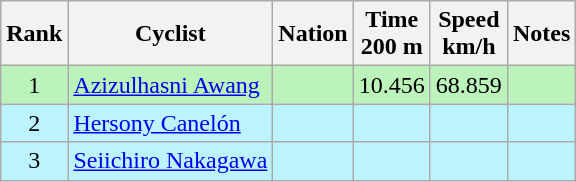<table class="wikitable sortable" style="text-align:center;">
<tr>
<th>Rank</th>
<th>Cyclist</th>
<th>Nation</th>
<th>Time<br>200 m</th>
<th>Speed<br>km/h</th>
<th>Notes</th>
</tr>
<tr bgcolor=bbf3bb>
<td>1</td>
<td align=left><a href='#'>Azizulhasni Awang</a></td>
<td align=left></td>
<td>10.456</td>
<td>68.859</td>
<td></td>
</tr>
<tr bgcolor=bbf3ff>
<td>2</td>
<td align=left><a href='#'>Hersony Canelón</a></td>
<td align=left></td>
<td></td>
<td></td>
<td></td>
</tr>
<tr bgcolor=bbf3ff>
<td>3</td>
<td align=left><a href='#'>Seiichiro Nakagawa</a></td>
<td align=left></td>
<td></td>
<td></td>
<td></td>
</tr>
</table>
